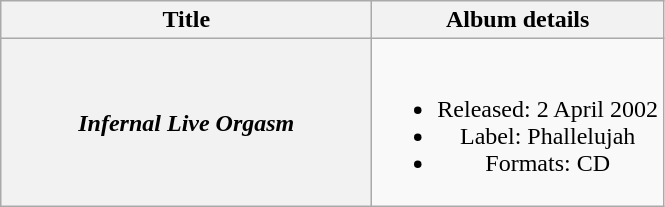<table class="wikitable plainrowheaders" style="text-align:center;">
<tr>
<th scope="col" style="width:15em;">Title</th>
<th scope="col">Album details</th>
</tr>
<tr>
<th scope="row"><em>Infernal Live Orgasm</em></th>
<td><br><ul><li>Released: 2 April 2002</li><li>Label: Phallelujah</li><li>Formats: CD</li></ul></td>
</tr>
</table>
